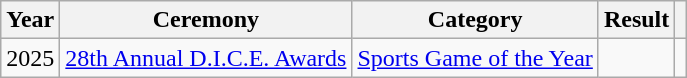<table class="wikitable plainrowheaders sortable" width="auto">
<tr>
<th scope="col">Year</th>
<th scope="col">Ceremony</th>
<th scope="col">Category</th>
<th scope="col">Result</th>
<th scope="col" class="unsortable"></th>
</tr>
<tr>
<td style="text-align:center;">2025</td>
<td><a href='#'>28th Annual D.I.C.E. Awards</a></td>
<td><a href='#'>Sports Game of the Year</a></td>
<td></td>
<td style="text-align:center;"></td>
</tr>
</table>
